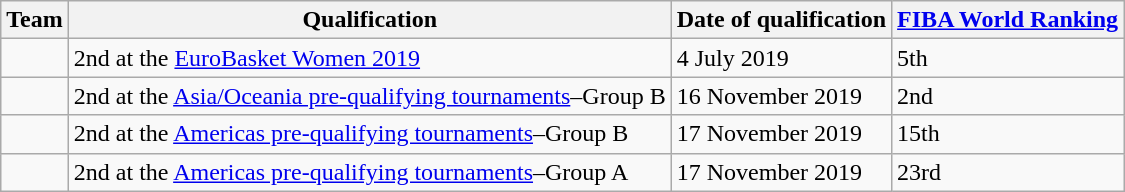<table class="wikitable sortable">
<tr>
<th>Team</th>
<th>Qualification</th>
<th>Date of qualification</th>
<th><a href='#'>FIBA World Ranking</a></th>
</tr>
<tr>
<td></td>
<td>2nd at the <a href='#'>EuroBasket Women 2019</a></td>
<td>4 July 2019</td>
<td>5th</td>
</tr>
<tr>
<td></td>
<td>2nd at the <a href='#'>Asia/Oceania pre-qualifying tournaments</a>–Group B</td>
<td>16 November 2019</td>
<td>2nd</td>
</tr>
<tr>
<td></td>
<td>2nd at the <a href='#'>Americas pre-qualifying tournaments</a>–Group B</td>
<td>17 November 2019</td>
<td>15th</td>
</tr>
<tr>
<td></td>
<td>2nd at the <a href='#'>Americas pre-qualifying tournaments</a>–Group A</td>
<td>17 November 2019</td>
<td>23rd</td>
</tr>
</table>
